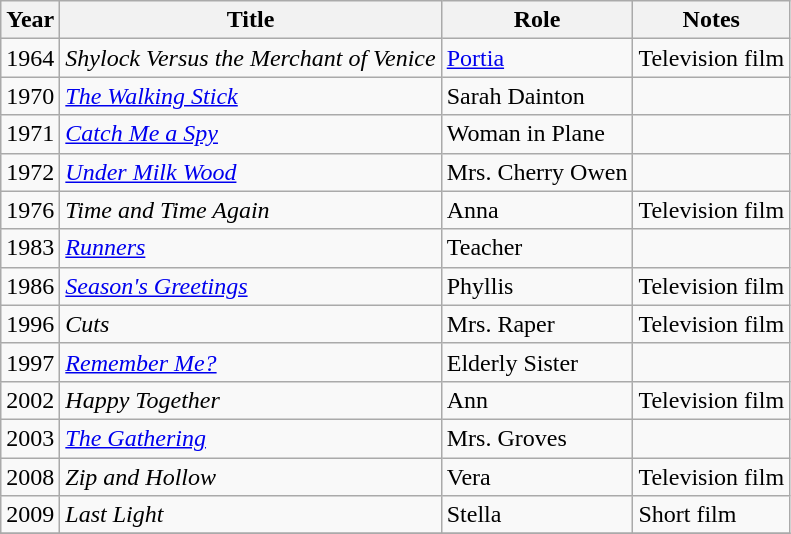<table class="wikitable sortable">
<tr>
<th>Year</th>
<th>Title</th>
<th>Role</th>
<th>Notes</th>
</tr>
<tr>
<td>1964</td>
<td><em>Shylock Versus the Merchant of Venice</em></td>
<td><a href='#'>Portia</a></td>
<td>Television film</td>
</tr>
<tr>
<td>1970</td>
<td><em><a href='#'>The Walking Stick</a></em></td>
<td>Sarah Dainton</td>
<td></td>
</tr>
<tr>
<td>1971</td>
<td><em><a href='#'>Catch Me a Spy</a></em></td>
<td>Woman in Plane</td>
<td></td>
</tr>
<tr>
<td>1972</td>
<td><em><a href='#'>Under Milk Wood</a></em></td>
<td>Mrs. Cherry Owen</td>
<td></td>
</tr>
<tr>
<td>1976</td>
<td><em>Time and Time Again</em></td>
<td>Anna</td>
<td>Television film</td>
</tr>
<tr>
<td>1983</td>
<td><em><a href='#'>Runners</a></em></td>
<td>Teacher</td>
<td></td>
</tr>
<tr>
<td>1986</td>
<td><em><a href='#'>Season's Greetings</a></em></td>
<td>Phyllis</td>
<td>Television film</td>
</tr>
<tr>
<td>1996</td>
<td><em>Cuts</em></td>
<td>Mrs. Raper</td>
<td>Television film</td>
</tr>
<tr>
<td>1997</td>
<td><em><a href='#'>Remember Me?</a></em></td>
<td>Elderly Sister</td>
<td></td>
</tr>
<tr>
<td>2002</td>
<td><em>Happy Together</em></td>
<td>Ann</td>
<td>Television film</td>
</tr>
<tr>
<td>2003</td>
<td><em><a href='#'>The Gathering</a></em></td>
<td>Mrs. Groves</td>
<td></td>
</tr>
<tr>
<td>2008</td>
<td><em>Zip and Hollow</em></td>
<td>Vera</td>
<td>Television film</td>
</tr>
<tr>
<td>2009</td>
<td><em>Last Light</em></td>
<td>Stella</td>
<td>Short film</td>
</tr>
<tr>
</tr>
</table>
